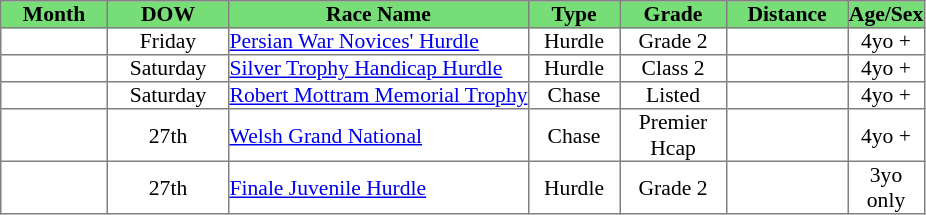<table class = "sortable" | border="1" cellpadding="0" style="border-collapse: collapse; font-size:90%">
<tr bgcolor="#77dd77" align="center">
<th style="width:70px">Month</th>
<th style="width:80px">DOW</th>
<th>Race Name</th>
<th style="width:60px">Type</th>
<th style="width:70px"><strong>Grade</strong></th>
<th style="width:80px">Distance</th>
<th style="width:50px">Age/Sex</th>
</tr>
<tr>
<td style="text-align:center"></td>
<td style="text-align:center">Friday</td>
<td><a href='#'>Persian War Novices' Hurdle</a></td>
<td style="text-align:center">Hurdle</td>
<td style="text-align:center">Grade 2</td>
<td style="text-align:center"></td>
<td style="text-align:center">4yo +</td>
</tr>
<tr>
<td style="text-align:center"></td>
<td style="text-align:center">Saturday</td>
<td><a href='#'>Silver Trophy Handicap Hurdle</a></td>
<td style="text-align:center">Hurdle</td>
<td style="text-align:center">Class 2</td>
<td style="text-align:center"></td>
<td style="text-align:center">4yo +</td>
</tr>
<tr>
<td style="text-align:center"></td>
<td style="text-align:center">Saturday</td>
<td><a href='#'>Robert Mottram Memorial Trophy</a></td>
<td style="text-align:center">Chase</td>
<td style="text-align:center">Listed</td>
<td style="text-align:center"></td>
<td style="text-align:center">4yo +</td>
</tr>
<tr>
<td style="text-align:center"></td>
<td style="text-align:center">27th</td>
<td><a href='#'>Welsh Grand National</a></td>
<td style="text-align:center">Chase</td>
<td style="text-align:center">Premier Hcap</td>
<td style="text-align:center"></td>
<td style="text-align:center">4yo +</td>
</tr>
<tr>
<td style="text-align:center"></td>
<td style="text-align:center">27th</td>
<td><a href='#'>Finale Juvenile Hurdle</a></td>
<td style="text-align:center">Hurdle</td>
<td style="text-align:center">Grade 2</td>
<td style="text-align:center"></td>
<td style="text-align:center">3yo only</td>
</tr>
</table>
